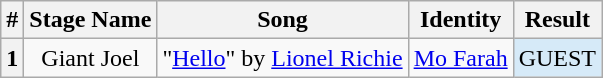<table class="wikitable plainrowheaders" style="text-align: center;">
<tr>
<th>#</th>
<th>Stage Name</th>
<th>Song</th>
<th>Identity</th>
<th>Result</th>
</tr>
<tr>
<th>1</th>
<td>Giant Joel</td>
<td>"<a href='#'>Hello</a>" by <a href='#'>Lionel Richie</a></td>
<td><a href='#'>Mo Farah</a></td>
<td bgcolor="#D6EAF8">GUEST</td>
</tr>
</table>
